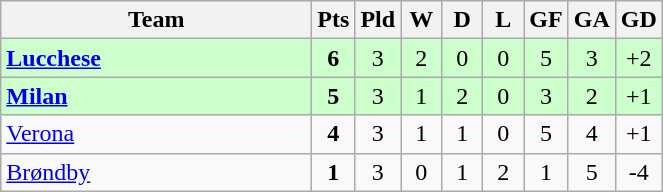<table class="wikitable" style="text-align:center;">
<tr>
<th width=200>Team</th>
<th width=20>Pts</th>
<th width=20>Pld</th>
<th width=20>W</th>
<th width=20>D</th>
<th width=20>L</th>
<th width=20>GF</th>
<th width=20>GA</th>
<th width=20>GD</th>
</tr>
<tr style="background:#ccffcc">
<td style="text-align:left"><strong> <a href='#'>Lucchese</a></strong></td>
<td><strong>6</strong></td>
<td>3</td>
<td>2</td>
<td>0</td>
<td>0</td>
<td>5</td>
<td>3</td>
<td>+2</td>
</tr>
<tr style="background:#ccffcc">
<td style="text-align:left"><strong> <a href='#'>Milan</a></strong></td>
<td><strong>5</strong></td>
<td>3</td>
<td>1</td>
<td>2</td>
<td>0</td>
<td>3</td>
<td>2</td>
<td>+1</td>
</tr>
<tr>
<td style="text-align:left"> <a href='#'>Verona</a></td>
<td><strong>4</strong></td>
<td>3</td>
<td>1</td>
<td>1</td>
<td>0</td>
<td>5</td>
<td>4</td>
<td>+1</td>
</tr>
<tr>
<td style="text-align:left"> <a href='#'>Brøndby</a></td>
<td><strong>1</strong></td>
<td>3</td>
<td>0</td>
<td>1</td>
<td>2</td>
<td>1</td>
<td>5</td>
<td>-4</td>
</tr>
</table>
